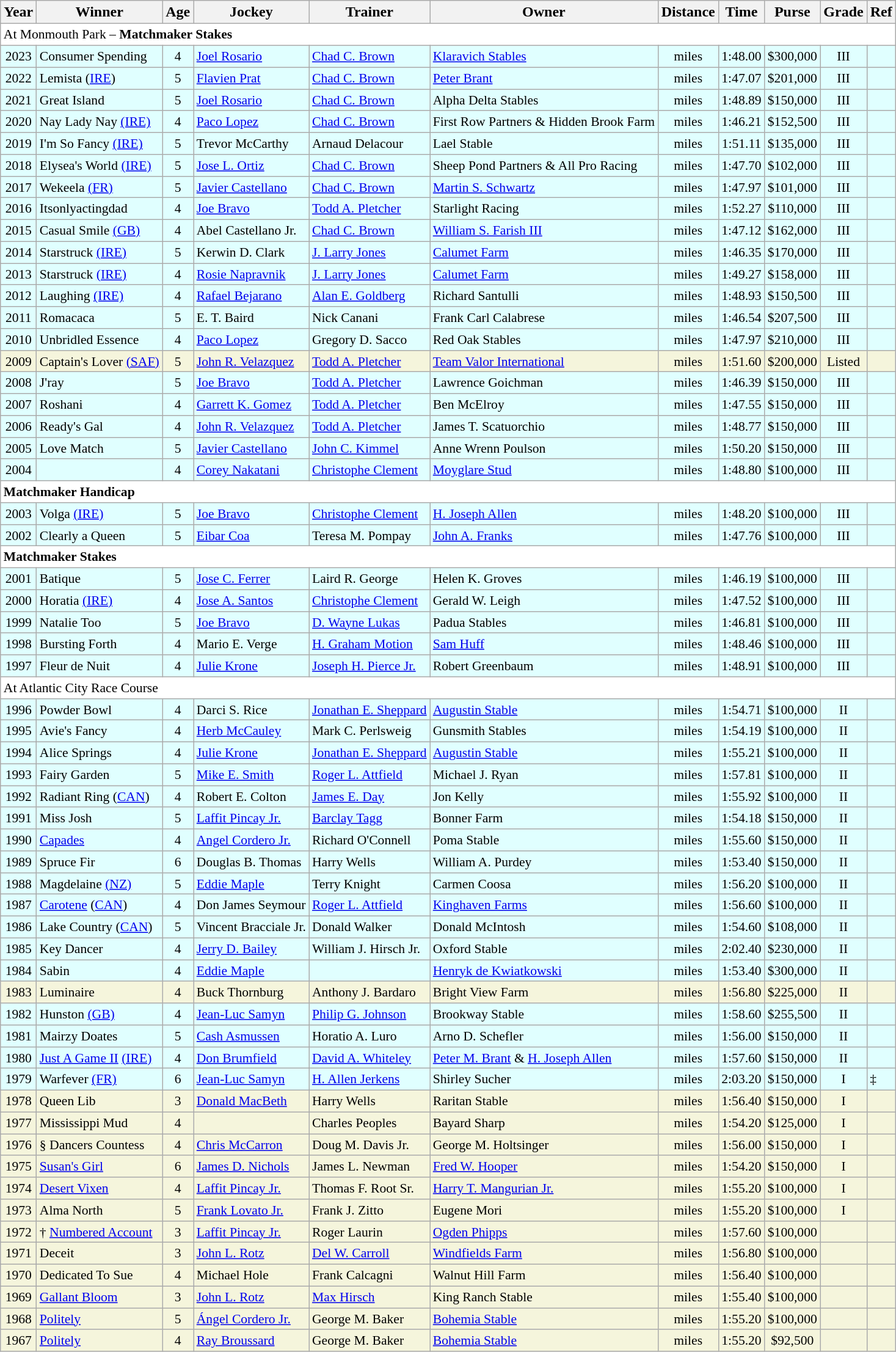<table class="wikitable sortable">
<tr>
<th>Year</th>
<th>Winner</th>
<th>Age</th>
<th>Jockey</th>
<th>Trainer</th>
<th>Owner</th>
<th>Distance</th>
<th>Time</th>
<th>Purse</th>
<th>Grade</th>
<th>Ref</th>
</tr>
<tr style="font-size:90%; background-color:white">
<td align="left" colspan=11>At Monmouth Park – <strong>Matchmaker Stakes</strong></td>
</tr>
<tr style="font-size:90%; background-color:lightcyan">
<td align=center>2023</td>
<td>Consumer Spending</td>
<td align=center>4</td>
<td><a href='#'>Joel Rosario</a></td>
<td><a href='#'>Chad C. Brown</a></td>
<td><a href='#'>Klaravich Stables</a></td>
<td align=center> miles</td>
<td align=center>1:48.00</td>
<td align=center>$300,000</td>
<td align=center>III</td>
<td></td>
</tr>
<tr style="font-size:90%; background-color:lightcyan">
<td align=center>2022</td>
<td>Lemista (<a href='#'>IRE</a>)</td>
<td align=center>5</td>
<td><a href='#'>Flavien Prat</a></td>
<td><a href='#'>Chad C. Brown</a></td>
<td><a href='#'>Peter Brant</a></td>
<td align=center> miles</td>
<td align=center>1:47.07</td>
<td align=center>$201,000</td>
<td align=center>III</td>
<td></td>
</tr>
<tr style="font-size:90%; background-color:lightcyan">
<td align=center>2021</td>
<td>Great Island</td>
<td align=center>5</td>
<td><a href='#'>Joel Rosario</a></td>
<td><a href='#'>Chad C. Brown</a></td>
<td>Alpha Delta Stables</td>
<td align=center> miles</td>
<td align=center>1:48.89</td>
<td align=center>$150,000</td>
<td align=center>III</td>
<td></td>
</tr>
<tr style="font-size:90%; background-color:lightcyan">
<td align=center>2020</td>
<td>Nay Lady Nay <a href='#'>(IRE)</a></td>
<td align=center>4</td>
<td><a href='#'>Paco Lopez</a></td>
<td><a href='#'>Chad C. Brown</a></td>
<td>First Row Partners & Hidden Brook Farm</td>
<td align=center> miles</td>
<td align=center>1:46.21</td>
<td align=center>$152,500</td>
<td align=center>III</td>
<td></td>
</tr>
<tr style="font-size:90%; background-color:lightcyan">
<td align=center>2019</td>
<td>I'm So Fancy <a href='#'>(IRE)</a></td>
<td align=center>5</td>
<td>Trevor McCarthy</td>
<td>Arnaud Delacour</td>
<td>Lael Stable</td>
<td align=center> miles</td>
<td align=center>1:51.11</td>
<td align=center>$135,000</td>
<td align=center>III</td>
<td></td>
</tr>
<tr style="font-size:90%; background-color:lightcyan">
<td align=center>2018</td>
<td>Elysea's World <a href='#'>(IRE)</a></td>
<td align=center>5</td>
<td><a href='#'>Jose L. Ortiz</a></td>
<td><a href='#'>Chad C. Brown</a></td>
<td>Sheep Pond Partners & All Pro Racing</td>
<td align=center> miles</td>
<td align=center>1:47.70</td>
<td align=center>$102,000</td>
<td align=center>III</td>
<td></td>
</tr>
<tr style="font-size:90%; background-color:lightcyan">
<td align=center>2017</td>
<td>Wekeela <a href='#'>(FR)</a></td>
<td align=center>5</td>
<td><a href='#'>Javier Castellano</a></td>
<td><a href='#'>Chad C. Brown</a></td>
<td><a href='#'>Martin S. Schwartz</a></td>
<td align=center> miles</td>
<td align=center>1:47.97</td>
<td align=center>$101,000</td>
<td align=center>III</td>
<td></td>
</tr>
<tr style="font-size:90%; background-color:lightcyan">
<td align=center>2016</td>
<td>Itsonlyactingdad</td>
<td align=center>4</td>
<td><a href='#'>Joe Bravo</a></td>
<td><a href='#'>Todd A. Pletcher</a></td>
<td>Starlight Racing</td>
<td align=center> miles</td>
<td align=center>1:52.27</td>
<td align=center>$110,000</td>
<td align=center>III</td>
<td></td>
</tr>
<tr style="font-size:90%; background-color:lightcyan">
<td align=center>2015</td>
<td>Casual Smile <a href='#'>(GB)</a></td>
<td align=center>4</td>
<td>Abel Castellano Jr.</td>
<td><a href='#'>Chad C. Brown</a></td>
<td><a href='#'>William S. Farish III</a></td>
<td align=center> miles</td>
<td align=center>1:47.12</td>
<td align=center>$162,000</td>
<td align=center>III</td>
<td></td>
</tr>
<tr style="font-size:90%; background-color:lightcyan">
<td align=center>2014</td>
<td>Starstruck <a href='#'>(IRE)</a></td>
<td align=center>5</td>
<td>Kerwin D. Clark</td>
<td><a href='#'>J. Larry Jones</a></td>
<td><a href='#'>Calumet Farm</a></td>
<td align=center> miles</td>
<td align=center>1:46.35</td>
<td align=center>$170,000</td>
<td align=center>III</td>
<td></td>
</tr>
<tr style="font-size:90%; background-color:lightcyan">
<td align=center>2013</td>
<td>Starstruck <a href='#'>(IRE)</a></td>
<td align=center>4</td>
<td><a href='#'>Rosie Napravnik</a></td>
<td><a href='#'>J. Larry Jones</a></td>
<td><a href='#'>Calumet Farm</a></td>
<td align=center> miles</td>
<td align=center>1:49.27</td>
<td align=center>$158,000</td>
<td align=center>III</td>
<td></td>
</tr>
<tr style="font-size:90%; background-color:lightcyan">
<td align=center>2012</td>
<td>Laughing <a href='#'>(IRE)</a></td>
<td align=center>4</td>
<td><a href='#'>Rafael Bejarano</a></td>
<td><a href='#'>Alan E. Goldberg</a></td>
<td>Richard Santulli</td>
<td align=center> miles</td>
<td align=center>1:48.93</td>
<td align=center>$150,500</td>
<td align=center>III</td>
<td></td>
</tr>
<tr style="font-size:90%; background-color:lightcyan">
<td align=center>2011</td>
<td>Romacaca</td>
<td align=center>5</td>
<td>E. T. Baird</td>
<td>Nick Canani</td>
<td>Frank Carl Calabrese</td>
<td align=center> miles</td>
<td align=center>1:46.54</td>
<td align=center>$207,500</td>
<td align=center>III</td>
<td></td>
</tr>
<tr style="font-size:90%; background-color:lightcyan">
<td align=center>2010</td>
<td>Unbridled Essence</td>
<td align=center>4</td>
<td><a href='#'>Paco Lopez</a></td>
<td>Gregory D. Sacco</td>
<td>Red Oak Stables</td>
<td align=center> miles</td>
<td align=center>1:47.97</td>
<td align=center>$210,000</td>
<td align=center>III</td>
<td></td>
</tr>
<tr style="font-size:90%; background-color:beige">
<td align=center>2009</td>
<td>Captain's Lover <a href='#'>(SAF)</a></td>
<td align=center>5</td>
<td><a href='#'>John R. Velazquez</a></td>
<td><a href='#'>Todd A. Pletcher</a></td>
<td><a href='#'>Team Valor International</a></td>
<td align=center> miles</td>
<td align=center>1:51.60</td>
<td align=center>$200,000</td>
<td align=center>Listed</td>
<td></td>
</tr>
<tr style="font-size:90%; background-color:lightcyan">
<td align=center>2008</td>
<td>J'ray</td>
<td align=center>5</td>
<td><a href='#'>Joe Bravo</a></td>
<td><a href='#'>Todd A. Pletcher</a></td>
<td>Lawrence Goichman</td>
<td align=center> miles</td>
<td align=center>1:46.39</td>
<td align=center>$150,000</td>
<td align=center>III</td>
<td></td>
</tr>
<tr style="font-size:90%; background-color:lightcyan">
<td align=center>2007</td>
<td>Roshani</td>
<td align=center>4</td>
<td><a href='#'>Garrett K. Gomez</a></td>
<td><a href='#'>Todd A. Pletcher</a></td>
<td>Ben McElroy</td>
<td align=center> miles</td>
<td align=center>1:47.55</td>
<td align=center>$150,000</td>
<td align=center>III</td>
<td></td>
</tr>
<tr style="font-size:90%; background-color:lightcyan">
<td align=center>2006</td>
<td>Ready's Gal</td>
<td align=center>4</td>
<td><a href='#'>John R. Velazquez</a></td>
<td><a href='#'>Todd A. Pletcher</a></td>
<td>James T. Scatuorchio</td>
<td align=center> miles</td>
<td align=center>1:48.77</td>
<td align=center>$150,000</td>
<td align=center>III</td>
<td></td>
</tr>
<tr style="font-size:90%; background-color:lightcyan">
<td align=center>2005</td>
<td>Love Match</td>
<td align=center>5</td>
<td><a href='#'>Javier Castellano</a></td>
<td><a href='#'>John C. Kimmel</a></td>
<td>Anne Wrenn Poulson</td>
<td align=center> miles</td>
<td align=center>1:50.20</td>
<td align=center>$150,000</td>
<td align=center>III</td>
<td></td>
</tr>
<tr style="font-size:90%; background-color:lightcyan">
<td align=center>2004</td>
<td></td>
<td align=center>4</td>
<td><a href='#'>Corey Nakatani</a></td>
<td><a href='#'>Christophe Clement</a></td>
<td><a href='#'>Moyglare Stud</a></td>
<td align=center> miles</td>
<td align=center>1:48.80</td>
<td align=center>$100,000</td>
<td align=center>III</td>
<td></td>
</tr>
<tr style="font-size:90%; background-color:white">
<td align="left" colspan=11><strong>Matchmaker Handicap </strong></td>
</tr>
<tr style="font-size:90%; background-color:lightcyan">
<td align=center>2003</td>
<td>Volga <a href='#'>(IRE)</a></td>
<td align=center>5</td>
<td><a href='#'>Joe Bravo</a></td>
<td><a href='#'>Christophe Clement</a></td>
<td><a href='#'>H. Joseph Allen</a></td>
<td align=center> miles</td>
<td align=center>1:48.20</td>
<td align=center>$100,000</td>
<td align=center>III</td>
<td></td>
</tr>
<tr style="font-size:90%; background-color:lightcyan">
<td align=center>2002</td>
<td>Clearly a Queen</td>
<td align=center>5</td>
<td><a href='#'>Eibar Coa</a></td>
<td>Teresa M. Pompay</td>
<td><a href='#'>John A. Franks</a></td>
<td align=center> miles</td>
<td align=center>1:47.76</td>
<td align=center>$100,000</td>
<td align=center>III</td>
<td></td>
</tr>
<tr style="font-size:90%; background-color:white">
<td align="left" colspan=11><strong>Matchmaker Stakes </strong></td>
</tr>
<tr style="font-size:90%; background-color:lightcyan">
<td align=center>2001</td>
<td>Batique</td>
<td align=center>5</td>
<td><a href='#'>Jose C. Ferrer</a></td>
<td>Laird R. George</td>
<td>Helen K. Groves</td>
<td align=center> miles</td>
<td align=center>1:46.19</td>
<td align=center>$100,000</td>
<td align=center>III</td>
<td></td>
</tr>
<tr style="font-size:90%; background-color:lightcyan">
<td align=center>2000</td>
<td>Horatia <a href='#'>(IRE)</a></td>
<td align=center>4</td>
<td><a href='#'>Jose A. Santos</a></td>
<td><a href='#'>Christophe Clement</a></td>
<td>Gerald W. Leigh</td>
<td align=center> miles</td>
<td align=center>1:47.52</td>
<td align=center>$100,000</td>
<td align=center>III</td>
<td></td>
</tr>
<tr style="font-size:90%; background-color:lightcyan">
<td align=center>1999</td>
<td>Natalie Too</td>
<td align=center>5</td>
<td><a href='#'>Joe Bravo</a></td>
<td><a href='#'>D. Wayne Lukas</a></td>
<td>Padua Stables</td>
<td align=center> miles</td>
<td align=center>1:46.81</td>
<td align=center>$100,000</td>
<td align=center>III</td>
<td></td>
</tr>
<tr style="font-size:90%; background-color:lightcyan">
<td align=center>1998</td>
<td>Bursting Forth</td>
<td align=center>4</td>
<td>Mario E. Verge</td>
<td><a href='#'>H. Graham Motion</a></td>
<td><a href='#'>Sam Huff</a></td>
<td align=center> miles</td>
<td align=center>1:48.46</td>
<td align=center>$100,000</td>
<td align=center>III</td>
<td></td>
</tr>
<tr style="font-size:90%; background-color:lightcyan">
<td align=center>1997</td>
<td>Fleur de Nuit</td>
<td align=center>4</td>
<td><a href='#'>Julie Krone</a></td>
<td><a href='#'>Joseph H. Pierce Jr.</a></td>
<td>Robert Greenbaum</td>
<td align=center> miles</td>
<td align=center>1:48.91</td>
<td align=center>$100,000</td>
<td align=center>III</td>
<td></td>
</tr>
<tr style="font-size:90%; background-color:white">
<td align="left" colspan=11>At Atlantic City Race Course</td>
</tr>
<tr style="font-size:90%; background-color:lightcyan">
<td align=center>1996</td>
<td>Powder Bowl</td>
<td align=center>4</td>
<td>Darci S. Rice</td>
<td><a href='#'>Jonathan E. Sheppard</a></td>
<td><a href='#'>Augustin Stable</a></td>
<td align=center> miles</td>
<td align=center>1:54.71</td>
<td align=center>$100,000</td>
<td align=center>II</td>
<td></td>
</tr>
<tr style="font-size:90%; background-color:lightcyan">
<td align=center>1995</td>
<td>Avie's Fancy</td>
<td align=center>4</td>
<td><a href='#'>Herb McCauley</a></td>
<td>Mark C. Perlsweig</td>
<td>Gunsmith Stables</td>
<td align=center> miles</td>
<td align=center>1:54.19</td>
<td align=center>$100,000</td>
<td align=center>II</td>
<td></td>
</tr>
<tr style="font-size:90%; background-color:lightcyan">
<td align=center>1994</td>
<td>Alice Springs</td>
<td align=center>4</td>
<td><a href='#'>Julie Krone</a></td>
<td><a href='#'>Jonathan E. Sheppard</a></td>
<td><a href='#'>Augustin Stable</a></td>
<td align=center> miles</td>
<td align=center>1:55.21</td>
<td align=center>$100,000</td>
<td align=center>II</td>
<td></td>
</tr>
<tr style="font-size:90%; background-color:lightcyan">
<td align=center>1993</td>
<td>Fairy Garden</td>
<td align=center>5</td>
<td><a href='#'>Mike E. Smith</a></td>
<td><a href='#'>Roger L. Attfield</a></td>
<td>Michael J. Ryan</td>
<td align=center> miles</td>
<td align=center>1:57.81</td>
<td align=center>$100,000</td>
<td align=center>II</td>
<td></td>
</tr>
<tr style="font-size:90%; background-color:lightcyan">
<td align=center>1992</td>
<td>Radiant Ring (<a href='#'>CAN</a>)</td>
<td align=center>4</td>
<td>Robert E. Colton</td>
<td><a href='#'>James E. Day</a></td>
<td>Jon Kelly</td>
<td align=center> miles</td>
<td align=center>1:55.92</td>
<td align=center>$100,000</td>
<td align=center>II</td>
<td></td>
</tr>
<tr style="font-size:90%; background-color:lightcyan">
<td align=center>1991</td>
<td>Miss Josh</td>
<td align=center>5</td>
<td><a href='#'>Laffit Pincay Jr.</a></td>
<td><a href='#'>Barclay Tagg</a></td>
<td>Bonner Farm</td>
<td align=center> miles</td>
<td align=center>1:54.18</td>
<td align=center>$150,000</td>
<td align=center>II</td>
<td></td>
</tr>
<tr style="font-size:90%; background-color:lightcyan">
<td align=center>1990</td>
<td><a href='#'>Capades</a></td>
<td align=center>4</td>
<td><a href='#'>Angel Cordero Jr.</a></td>
<td>Richard O'Connell</td>
<td>Poma Stable</td>
<td align=center> miles</td>
<td align=center>1:55.60</td>
<td align=center>$150,000</td>
<td align=center>II</td>
<td></td>
</tr>
<tr style="font-size:90%; background-color:lightcyan">
<td align=center>1989</td>
<td>Spruce Fir</td>
<td align=center>6</td>
<td>Douglas B. Thomas</td>
<td>Harry Wells</td>
<td>William A. Purdey</td>
<td align=center> miles</td>
<td align=center>1:53.40</td>
<td align=center>$150,000</td>
<td align=center>II</td>
<td></td>
</tr>
<tr style="font-size:90%; background-color:lightcyan">
<td align=center>1988</td>
<td>Magdelaine <a href='#'>(NZ)</a></td>
<td align=center>5</td>
<td><a href='#'>Eddie Maple</a></td>
<td>Terry Knight</td>
<td>Carmen Coosa</td>
<td align=center> miles</td>
<td align=center>1:56.20</td>
<td align=center>$100,000</td>
<td align=center>II</td>
<td></td>
</tr>
<tr style="font-size:90%; background-color:lightcyan">
<td align=center>1987</td>
<td><a href='#'>Carotene</a> (<a href='#'>CAN</a>)</td>
<td align=center>4</td>
<td>Don James Seymour</td>
<td><a href='#'>Roger L. Attfield</a></td>
<td><a href='#'>Kinghaven Farms</a></td>
<td align=center> miles</td>
<td align=center>1:56.60</td>
<td align=center>$100,000</td>
<td align=center>II</td>
<td></td>
</tr>
<tr style="font-size:90%; background-color:lightcyan">
<td align=center>1986</td>
<td>Lake Country (<a href='#'>CAN</a>)</td>
<td align=center>5</td>
<td>Vincent Bracciale Jr.</td>
<td>Donald Walker</td>
<td>Donald McIntosh</td>
<td align=center> miles</td>
<td align=center>1:54.60</td>
<td align=center>$108,000</td>
<td align=center>II</td>
<td></td>
</tr>
<tr style="font-size:90%; background-color:lightcyan">
<td align=center>1985</td>
<td>Key Dancer</td>
<td align=center>4</td>
<td><a href='#'>Jerry D. Bailey</a></td>
<td>William J. Hirsch Jr.</td>
<td>Oxford Stable</td>
<td align=center> miles</td>
<td align=center>2:02.40</td>
<td align=center>$230,000</td>
<td align=center>II</td>
<td></td>
</tr>
<tr style="font-size:90%; background-color:lightcyan">
<td align=center>1984</td>
<td>Sabin</td>
<td align=center>4</td>
<td><a href='#'>Eddie Maple</a></td>
<td></td>
<td><a href='#'>Henryk de Kwiatkowski</a></td>
<td align=center> miles</td>
<td align=center>1:53.40</td>
<td align=center>$300,000</td>
<td align=center>II</td>
<td></td>
</tr>
<tr style="font-size:90%; background-color:beige">
<td align=center>1983</td>
<td>Luminaire</td>
<td align=center>4</td>
<td>Buck Thornburg</td>
<td>Anthony J. Bardaro</td>
<td>Bright View Farm</td>
<td align=center> miles</td>
<td align=center>1:56.80</td>
<td align=center>$225,000</td>
<td align=center>II</td>
<td></td>
</tr>
<tr style="font-size:90%; background-color:lightcyan">
<td align=center>1982</td>
<td>Hunston <a href='#'>(GB)</a></td>
<td align=center>4</td>
<td><a href='#'>Jean-Luc Samyn</a></td>
<td><a href='#'>Philip G. Johnson</a></td>
<td>Brookway Stable</td>
<td align=center> miles</td>
<td align=center>1:58.60</td>
<td align=center>$255,500</td>
<td align=center>II</td>
<td></td>
</tr>
<tr style="font-size:90%; background-color:lightcyan">
<td align=center>1981</td>
<td>Mairzy Doates</td>
<td align=center>5</td>
<td><a href='#'>Cash Asmussen</a></td>
<td>Horatio A. Luro</td>
<td>Arno D. Schefler</td>
<td align=center> miles</td>
<td align=center>1:56.00</td>
<td align=center>$150,000</td>
<td align=center>II</td>
<td></td>
</tr>
<tr style="font-size:90%; background-color:lightcyan">
<td align=center>1980</td>
<td><a href='#'>Just A Game II</a> <a href='#'>(IRE)</a></td>
<td align=center>4</td>
<td><a href='#'>Don Brumfield</a></td>
<td><a href='#'>David A. Whiteley</a></td>
<td><a href='#'>Peter M. Brant</a> & <a href='#'>H. Joseph Allen</a></td>
<td align=center> miles</td>
<td align=center>1:57.60</td>
<td align=center>$150,000</td>
<td align=center>II</td>
<td></td>
</tr>
<tr style="font-size:90%; background-color:lightcyan">
<td align=center>1979</td>
<td>Warfever <a href='#'>(FR)</a></td>
<td align=center>6</td>
<td><a href='#'>Jean-Luc Samyn</a></td>
<td><a href='#'>H. Allen Jerkens</a></td>
<td>Shirley Sucher</td>
<td align=center> miles</td>
<td align=center>2:03.20</td>
<td align=center>$150,000</td>
<td align=center>I</td>
<td>‡</td>
</tr>
<tr style="font-size:90%; background-color:beige">
<td align=center>1978</td>
<td>Queen Lib</td>
<td align=center>3</td>
<td><a href='#'>Donald MacBeth</a></td>
<td>Harry Wells</td>
<td>Raritan Stable</td>
<td align=center> miles</td>
<td align=center>1:56.40</td>
<td align=center>$150,000</td>
<td align=center>I</td>
<td></td>
</tr>
<tr style="font-size:90%; background-color:beige">
<td align=center>1977</td>
<td>Mississippi Mud</td>
<td align=center>4</td>
<td></td>
<td>Charles Peoples</td>
<td>Bayard Sharp</td>
<td align=center> miles</td>
<td align=center>1:54.20</td>
<td align=center>$125,000</td>
<td align=center>I</td>
<td></td>
</tr>
<tr style="font-size:90%; background-color:beige">
<td align=center>1976</td>
<td>§ Dancers Countess</td>
<td align=center>4</td>
<td><a href='#'>Chris McCarron</a></td>
<td>Doug M. Davis Jr.</td>
<td>George M. Holtsinger</td>
<td align=center> miles</td>
<td align=center>1:56.00</td>
<td align=center>$150,000</td>
<td align=center>I</td>
<td></td>
</tr>
<tr style="font-size:90%; background-color:beige">
<td align=center>1975</td>
<td><a href='#'>Susan's Girl</a></td>
<td align=center>6</td>
<td><a href='#'>James D. Nichols</a></td>
<td>James L. Newman</td>
<td><a href='#'>Fred W. Hooper</a></td>
<td align=center> miles</td>
<td align=center>1:54.20</td>
<td align=center>$150,000</td>
<td align=center>I</td>
<td></td>
</tr>
<tr style="font-size:90%; background-color:beige">
<td align=center>1974</td>
<td><a href='#'>Desert Vixen</a></td>
<td align=center>4</td>
<td><a href='#'>Laffit Pincay Jr.</a></td>
<td>Thomas F. Root Sr.</td>
<td><a href='#'>Harry T. Mangurian Jr.</a></td>
<td align=center> miles</td>
<td align=center>1:55.20</td>
<td align=center>$100,000</td>
<td align=center>I</td>
<td></td>
</tr>
<tr style="font-size:90%; background-color:beige">
<td align=center>1973</td>
<td>Alma North</td>
<td align=center>5</td>
<td><a href='#'>Frank Lovato Jr.</a></td>
<td>Frank J. Zitto</td>
<td>Eugene Mori</td>
<td align=center> miles</td>
<td align=center>1:55.20</td>
<td align=center>$100,000</td>
<td align=center>I</td>
<td></td>
</tr>
<tr style="font-size:90%; background-color:beige">
<td align=center>1972</td>
<td>† <a href='#'>Numbered Account</a></td>
<td align=center>3</td>
<td><a href='#'>Laffit Pincay Jr.</a></td>
<td>Roger Laurin</td>
<td><a href='#'>Ogden Phipps</a></td>
<td align=center> miles</td>
<td align=center>1:57.60</td>
<td align=center>$100,000</td>
<td align=center></td>
<td></td>
</tr>
<tr style="font-size:90%; background-color:beige">
<td align=center>1971</td>
<td>Deceit</td>
<td align=center>3</td>
<td><a href='#'>John L. Rotz</a></td>
<td><a href='#'>Del W. Carroll</a></td>
<td><a href='#'>Windfields Farm</a></td>
<td align=center> miles</td>
<td align=center>1:56.80</td>
<td align=center>$100,000</td>
<td align=center></td>
<td></td>
</tr>
<tr style="font-size:90%; background-color:beige">
<td align=center>1970</td>
<td>Dedicated To Sue</td>
<td align=center>4</td>
<td>Michael Hole</td>
<td>Frank Calcagni</td>
<td>Walnut Hill Farm</td>
<td align=center> miles</td>
<td align=center>1:56.40</td>
<td align=center>$100,000</td>
<td align=center></td>
<td></td>
</tr>
<tr style="font-size:90%; background-color:beige">
<td align=center>1969</td>
<td><a href='#'>Gallant Bloom</a></td>
<td align=center>3</td>
<td><a href='#'>John L. Rotz</a></td>
<td><a href='#'>Max Hirsch</a></td>
<td>King Ranch Stable</td>
<td align=center> miles</td>
<td align=center>1:55.40</td>
<td align=center>$100,000</td>
<td align=center></td>
<td></td>
</tr>
<tr style="font-size:90%; background-color:beige">
<td align=center>1968</td>
<td><a href='#'>Politely</a></td>
<td align=center>5</td>
<td><a href='#'>Ángel Cordero Jr.</a></td>
<td>George M. Baker</td>
<td><a href='#'>Bohemia Stable</a></td>
<td align=center> miles</td>
<td align=center>1:55.20</td>
<td align=center>$100,000</td>
<td align=center></td>
<td></td>
</tr>
<tr style="font-size:90%; background-color:beige">
<td align=center>1967</td>
<td><a href='#'>Politely</a></td>
<td align=center>4</td>
<td><a href='#'>Ray Broussard</a></td>
<td>George M. Baker</td>
<td><a href='#'>Bohemia Stable</a></td>
<td align=center> miles</td>
<td align=center>1:55.20</td>
<td align=center>$92,500</td>
<td align=center></td>
<td></td>
</tr>
</table>
